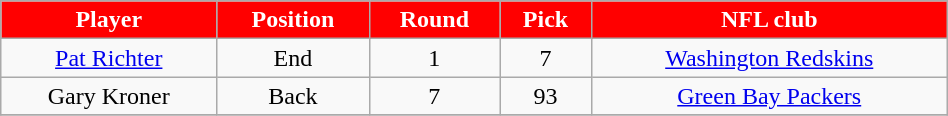<table class="wikitable" width="50%">
<tr align="center"  style="background:red;color:#FFFFFF;">
<td><strong>Player</strong></td>
<td><strong>Position</strong></td>
<td><strong>Round</strong></td>
<td><strong>Pick</strong></td>
<td><strong>NFL club</strong></td>
</tr>
<tr align="center" bgcolor="">
<td><a href='#'>Pat Richter</a></td>
<td>End</td>
<td>1</td>
<td>7</td>
<td><a href='#'>Washington Redskins</a></td>
</tr>
<tr align="center" bgcolor="">
<td>Gary Kroner</td>
<td>Back</td>
<td>7</td>
<td>93</td>
<td><a href='#'>Green Bay Packers</a></td>
</tr>
<tr align="center" bgcolor="">
</tr>
</table>
